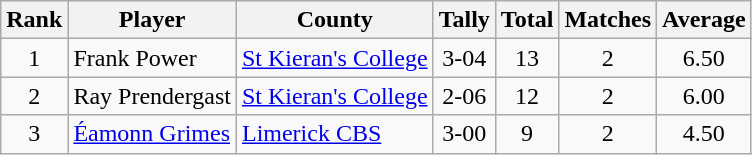<table class="wikitable">
<tr>
<th>Rank</th>
<th>Player</th>
<th>County</th>
<th>Tally</th>
<th>Total</th>
<th>Matches</th>
<th>Average</th>
</tr>
<tr>
<td rowspan=1 align=center>1</td>
<td>Frank Power</td>
<td><a href='#'>St Kieran's College</a></td>
<td align=center>3-04</td>
<td align=center>13</td>
<td align=center>2</td>
<td align=center>6.50</td>
</tr>
<tr>
<td rowspan=1 align=center>2</td>
<td>Ray Prendergast</td>
<td><a href='#'>St Kieran's College</a></td>
<td align=center>2-06</td>
<td align=center>12</td>
<td align=center>2</td>
<td align=center>6.00</td>
</tr>
<tr>
<td rowspan=1 align=center>3</td>
<td><a href='#'>Éamonn Grimes</a></td>
<td><a href='#'>Limerick CBS</a></td>
<td align=center>3-00</td>
<td align=center>9</td>
<td align=center>2</td>
<td align=center>4.50</td>
</tr>
</table>
